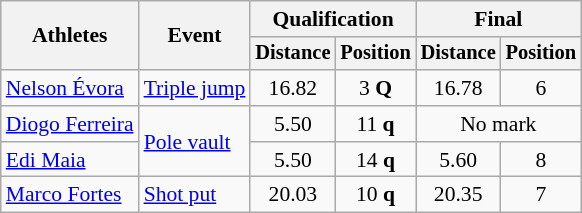<table class=wikitable style="font-size:90%">
<tr>
<th rowspan="2">Athletes</th>
<th rowspan="2">Event</th>
<th colspan="2">Qualification</th>
<th colspan="2">Final</th>
</tr>
<tr style="font-size:95%">
<th>Distance</th>
<th>Position</th>
<th>Distance</th>
<th>Position</th>
</tr>
<tr>
<td><a href='#'>Nelson Évora</a></td>
<td><a href='#'>Triple jump</a></td>
<td align=center>16.82</td>
<td align=center>3 <strong>Q</strong></td>
<td align=center>16.78</td>
<td align=center>6</td>
</tr>
<tr>
<td><a href='#'>Diogo Ferreira</a></td>
<td rowspan=2><a href='#'>Pole vault</a></td>
<td align=center>5.50</td>
<td align=center>11 <strong>q</strong></td>
<td align=center colspan=2>No mark</td>
</tr>
<tr>
<td><a href='#'>Edi Maia</a></td>
<td align=center>5.50</td>
<td align=center>14 <strong>q</strong></td>
<td align=center>5.60</td>
<td align=center>8</td>
</tr>
<tr>
<td><a href='#'>Marco Fortes</a></td>
<td><a href='#'>Shot put</a></td>
<td align=center>20.03</td>
<td align=center>10 <strong>q</strong></td>
<td align=center>20.35</td>
<td align=center>7</td>
</tr>
</table>
